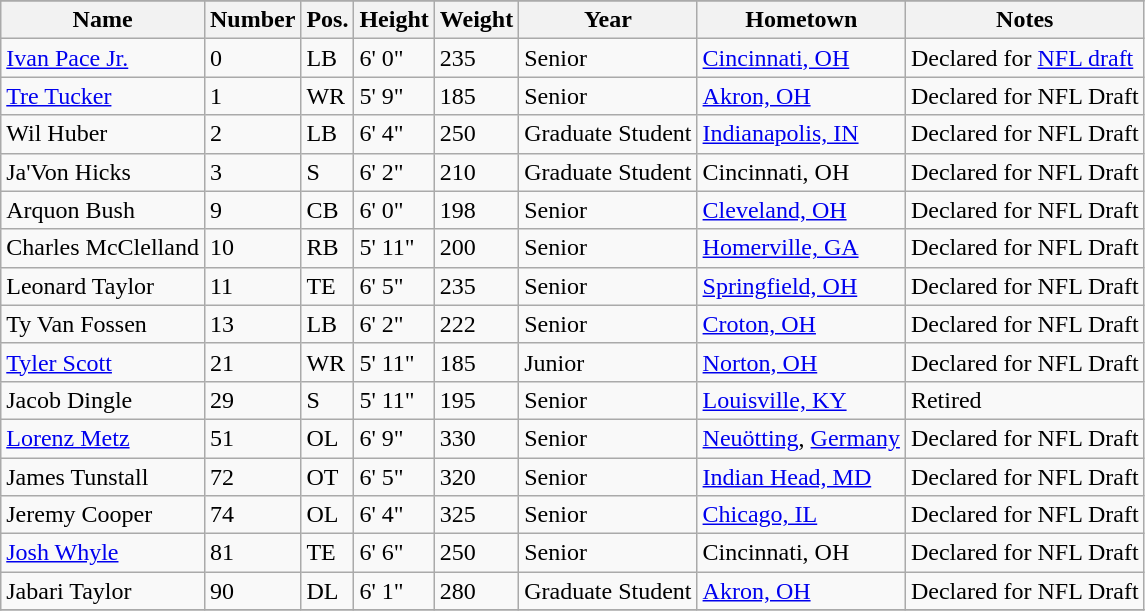<table class="wikitable sortable collapsible">
<tr>
</tr>
<tr>
<th>Name</th>
<th>Number</th>
<th>Pos.</th>
<th>Height</th>
<th>Weight</th>
<th>Year</th>
<th>Hometown</th>
<th class="unsortable">Notes</th>
</tr>
<tr>
<td><a href='#'>Ivan Pace Jr.</a></td>
<td>0</td>
<td>LB</td>
<td>6' 0"</td>
<td>235</td>
<td>Senior</td>
<td><a href='#'>Cincinnati, OH</a></td>
<td>Declared for <a href='#'>NFL draft</a></td>
</tr>
<tr>
<td><a href='#'>Tre Tucker</a></td>
<td>1</td>
<td>WR</td>
<td>5' 9"</td>
<td>185</td>
<td>Senior</td>
<td><a href='#'>Akron, OH</a></td>
<td>Declared for NFL Draft</td>
</tr>
<tr>
<td>Wil Huber</td>
<td>2</td>
<td>LB</td>
<td>6' 4"</td>
<td>250</td>
<td>Graduate Student</td>
<td><a href='#'>Indianapolis, IN</a></td>
<td>Declared for NFL Draft</td>
</tr>
<tr>
<td>Ja'Von Hicks</td>
<td>3</td>
<td>S</td>
<td>6' 2"</td>
<td>210</td>
<td>Graduate Student</td>
<td>Cincinnati, OH</td>
<td>Declared for NFL Draft</td>
</tr>
<tr>
<td>Arquon Bush</td>
<td>9</td>
<td>CB</td>
<td>6' 0"</td>
<td>198</td>
<td>Senior</td>
<td><a href='#'>Cleveland, OH</a></td>
<td>Declared for NFL Draft</td>
</tr>
<tr>
<td>Charles McClelland</td>
<td>10</td>
<td>RB</td>
<td>5' 11"</td>
<td>200</td>
<td> Senior</td>
<td><a href='#'>Homerville, GA</a></td>
<td>Declared for NFL Draft</td>
</tr>
<tr>
<td>Leonard Taylor</td>
<td>11</td>
<td>TE</td>
<td>6' 5"</td>
<td>235</td>
<td>Senior</td>
<td><a href='#'>Springfield, OH</a></td>
<td>Declared for NFL Draft</td>
</tr>
<tr>
<td>Ty Van Fossen</td>
<td>13</td>
<td>LB</td>
<td>6' 2"</td>
<td>222</td>
<td> Senior</td>
<td><a href='#'>Croton, OH</a></td>
<td>Declared for NFL Draft</td>
</tr>
<tr>
<td><a href='#'>Tyler Scott</a></td>
<td>21</td>
<td>WR</td>
<td>5' 11"</td>
<td>185</td>
<td>Junior</td>
<td><a href='#'>Norton, OH</a></td>
<td>Declared for NFL Draft</td>
</tr>
<tr>
<td>Jacob Dingle</td>
<td>29</td>
<td>S</td>
<td>5' 11"</td>
<td>195</td>
<td>Senior</td>
<td><a href='#'>Louisville, KY</a></td>
<td>Retired</td>
</tr>
<tr>
<td><a href='#'>Lorenz Metz</a></td>
<td>51</td>
<td>OL</td>
<td>6' 9"</td>
<td>330</td>
<td> Senior</td>
<td><a href='#'>Neuötting</a>, <a href='#'>Germany</a></td>
<td>Declared for NFL Draft</td>
</tr>
<tr>
<td>James Tunstall</td>
<td>72</td>
<td>OT</td>
<td>6' 5"</td>
<td>320</td>
<td> Senior</td>
<td><a href='#'>Indian Head, MD</a></td>
<td>Declared for NFL Draft</td>
</tr>
<tr>
<td>Jeremy Cooper</td>
<td>74</td>
<td>OL</td>
<td>6' 4"</td>
<td>325</td>
<td> Senior</td>
<td><a href='#'>Chicago, IL</a></td>
<td>Declared for NFL Draft</td>
</tr>
<tr>
<td><a href='#'>Josh Whyle</a></td>
<td>81</td>
<td>TE</td>
<td>6' 6"</td>
<td>250</td>
<td> Senior</td>
<td>Cincinnati, OH</td>
<td>Declared for NFL Draft</td>
</tr>
<tr>
<td>Jabari Taylor</td>
<td>90</td>
<td>DL</td>
<td>6' 1"</td>
<td>280</td>
<td>Graduate Student</td>
<td><a href='#'>Akron, OH</a></td>
<td>Declared for NFL Draft</td>
</tr>
<tr>
</tr>
</table>
